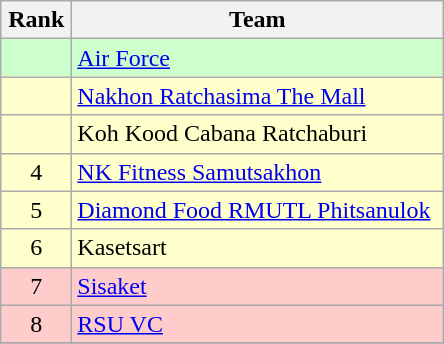<table class="wikitable" style="text-align: center;">
<tr>
<th width=40>Rank</th>
<th width=240>Team</th>
</tr>
<tr bgcolor=#ccffcc>
<td></td>
<td align=left><a href='#'>Air Force</a></td>
</tr>
<tr bgcolor=#ffffcc>
<td></td>
<td align=left><a href='#'>Nakhon Ratchasima The Mall</a></td>
</tr>
<tr bgcolor=#ffffcc>
<td></td>
<td align=left>Koh Kood Cabana Ratchaburi</td>
</tr>
<tr bgcolor=#ffffcc>
<td>4</td>
<td align=left><a href='#'>NK Fitness Samutsakhon</a></td>
</tr>
<tr bgcolor=#ffffcc>
<td>5</td>
<td align=left><a href='#'>Diamond Food RMUTL Phitsanulok</a></td>
</tr>
<tr bgcolor=#ffffcc>
<td>6</td>
<td align=left>Kasetsart</td>
</tr>
<tr bgcolor=#ffcccc>
<td>7</td>
<td align=left><a href='#'>Sisaket</a></td>
</tr>
<tr bgcolor=#ffcccc>
<td>8</td>
<td align=left><a href='#'>RSU VC</a></td>
</tr>
<tr>
</tr>
</table>
